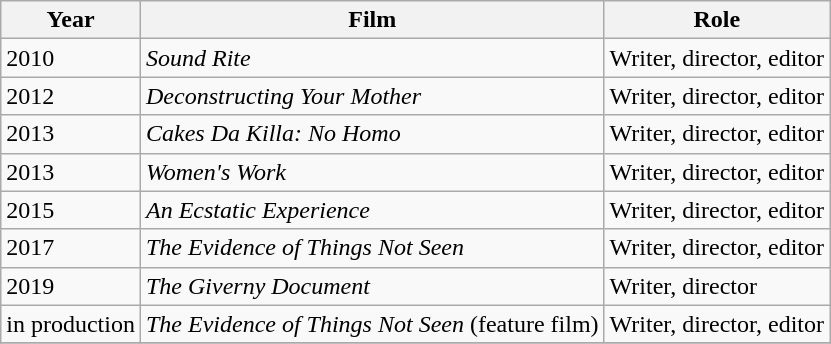<table class="wikitable" ;>
<tr style="text-align:center;">
<th>Year</th>
<th>Film</th>
<th>Role</th>
</tr>
<tr>
<td>2010</td>
<td><em>Sound Rite </em></td>
<td>Writer, director, editor</td>
</tr>
<tr>
<td>2012</td>
<td><em>Deconstructing Your Mother</em></td>
<td>Writer, director, editor</td>
</tr>
<tr>
<td>2013</td>
<td><em>Cakes Da Killa: No Homo</em></td>
<td>Writer, director, editor</td>
</tr>
<tr>
<td>2013</td>
<td><em>Women's Work</em></td>
<td>Writer, director, editor</td>
</tr>
<tr>
<td>2015</td>
<td><em>An Ecstatic Experience</em></td>
<td>Writer, director, editor</td>
</tr>
<tr>
<td>2017</td>
<td><em>The Evidence of Things Not Seen</em></td>
<td>Writer, director, editor</td>
</tr>
<tr>
<td>2019</td>
<td><em>The Giverny Document</em></td>
<td>Writer, director</td>
</tr>
<tr>
<td>in production</td>
<td><em>The Evidence of Things Not Seen</em> (feature film)</td>
<td>Writer, director, editor</td>
</tr>
<tr>
</tr>
</table>
